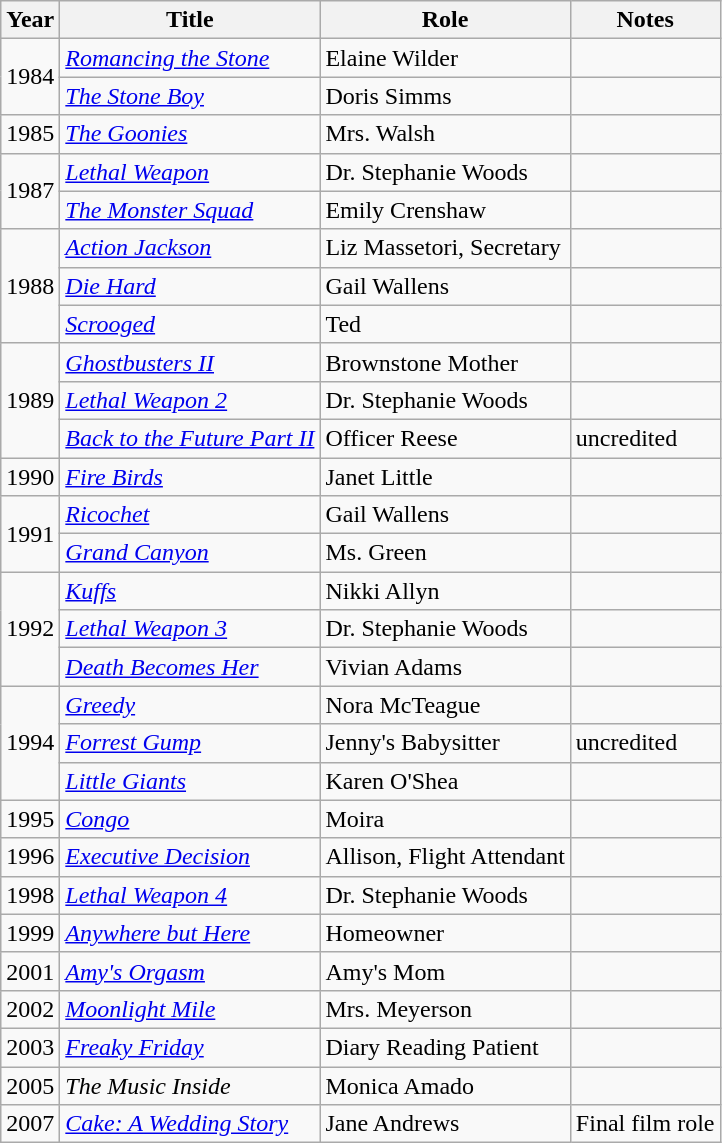<table class="wikitable sortable">
<tr>
<th>Year</th>
<th>Title</th>
<th>Role</th>
<th class="unsortable">Notes</th>
</tr>
<tr>
<td rowspan="2">1984</td>
<td><em><a href='#'>Romancing the Stone</a></em></td>
<td>Elaine Wilder</td>
<td></td>
</tr>
<tr>
<td><em><a href='#'>The Stone Boy</a></em></td>
<td>Doris Simms</td>
<td></td>
</tr>
<tr>
<td>1985</td>
<td><em><a href='#'>The Goonies</a></em></td>
<td>Mrs. Walsh</td>
<td></td>
</tr>
<tr>
<td rowspan="2">1987</td>
<td><em><a href='#'>Lethal Weapon</a></em></td>
<td>Dr. Stephanie Woods</td>
<td></td>
</tr>
<tr>
<td><em><a href='#'>The Monster Squad</a></em></td>
<td>Emily Crenshaw</td>
<td></td>
</tr>
<tr>
<td rowspan="3">1988</td>
<td><em><a href='#'>Action Jackson</a></em></td>
<td>Liz Massetori, Secretary</td>
<td></td>
</tr>
<tr>
<td><em><a href='#'>Die Hard</a></em></td>
<td>Gail Wallens</td>
<td></td>
</tr>
<tr>
<td><em><a href='#'>Scrooged</a></em></td>
<td>Ted</td>
<td></td>
</tr>
<tr>
<td rowspan="3">1989</td>
<td><em><a href='#'>Ghostbusters II</a></em></td>
<td>Brownstone Mother</td>
<td></td>
</tr>
<tr>
<td><em><a href='#'>Lethal Weapon 2</a></em></td>
<td>Dr. Stephanie Woods</td>
<td></td>
</tr>
<tr>
<td><em><a href='#'>Back to the Future Part II</a></em></td>
<td>Officer Reese</td>
<td>uncredited</td>
</tr>
<tr>
<td>1990</td>
<td><em><a href='#'>Fire Birds</a></em></td>
<td>Janet Little</td>
<td></td>
</tr>
<tr>
<td rowspan="2">1991</td>
<td><em><a href='#'>Ricochet</a></em></td>
<td>Gail Wallens</td>
<td></td>
</tr>
<tr>
<td><em><a href='#'>Grand Canyon</a></em></td>
<td>Ms. Green</td>
<td></td>
</tr>
<tr>
<td rowspan="3">1992</td>
<td><em><a href='#'>Kuffs</a></em></td>
<td>Nikki Allyn</td>
<td></td>
</tr>
<tr>
<td><em><a href='#'>Lethal Weapon 3</a></em></td>
<td>Dr. Stephanie Woods</td>
<td></td>
</tr>
<tr>
<td><em><a href='#'>Death Becomes Her</a></em></td>
<td>Vivian Adams</td>
<td></td>
</tr>
<tr>
<td rowspan="3">1994</td>
<td><em><a href='#'>Greedy</a></em></td>
<td>Nora McTeague</td>
<td></td>
</tr>
<tr>
<td><em><a href='#'>Forrest Gump</a></em></td>
<td>Jenny's Babysitter</td>
<td>uncredited</td>
</tr>
<tr>
<td><em><a href='#'>Little Giants</a></em></td>
<td>Karen O'Shea</td>
<td></td>
</tr>
<tr>
<td>1995</td>
<td><em><a href='#'>Congo</a></em></td>
<td>Moira</td>
<td></td>
</tr>
<tr>
<td>1996</td>
<td><em><a href='#'>Executive Decision</a></em></td>
<td>Allison, Flight Attendant</td>
<td></td>
</tr>
<tr>
<td>1998</td>
<td><em><a href='#'>Lethal Weapon 4</a></em></td>
<td>Dr. Stephanie Woods</td>
<td></td>
</tr>
<tr>
<td>1999</td>
<td><em><a href='#'>Anywhere but Here</a></em></td>
<td>Homeowner</td>
<td></td>
</tr>
<tr>
<td>2001</td>
<td><em><a href='#'>Amy's Orgasm</a></em></td>
<td>Amy's Mom</td>
<td></td>
</tr>
<tr>
<td>2002</td>
<td><em><a href='#'>Moonlight Mile</a></em></td>
<td>Mrs. Meyerson</td>
<td></td>
</tr>
<tr>
<td>2003</td>
<td><em><a href='#'>Freaky Friday</a></em></td>
<td>Diary Reading Patient</td>
<td></td>
</tr>
<tr>
<td>2005</td>
<td><em>The Music Inside</em></td>
<td>Monica Amado</td>
<td></td>
</tr>
<tr>
<td>2007</td>
<td><em><a href='#'>Cake: A Wedding Story</a></em></td>
<td>Jane Andrews</td>
<td>Final film role</td>
</tr>
</table>
